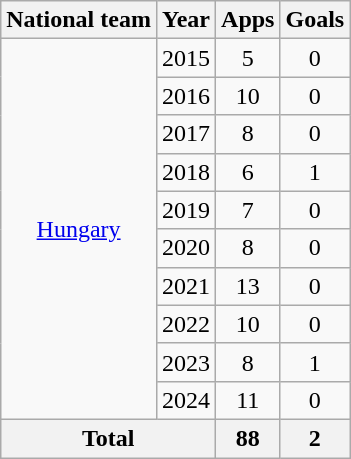<table class=wikitable style="text-align: center">
<tr>
<th>National team</th>
<th>Year</th>
<th>Apps</th>
<th>Goals</th>
</tr>
<tr>
<td rowspan="10"><a href='#'>Hungary</a></td>
<td>2015</td>
<td>5</td>
<td>0</td>
</tr>
<tr>
<td>2016</td>
<td>10</td>
<td>0</td>
</tr>
<tr>
<td>2017</td>
<td>8</td>
<td>0</td>
</tr>
<tr>
<td>2018</td>
<td>6</td>
<td>1</td>
</tr>
<tr>
<td>2019</td>
<td>7</td>
<td>0</td>
</tr>
<tr>
<td>2020</td>
<td>8</td>
<td>0</td>
</tr>
<tr>
<td>2021</td>
<td>13</td>
<td>0</td>
</tr>
<tr>
<td>2022</td>
<td>10</td>
<td>0</td>
</tr>
<tr>
<td>2023</td>
<td>8</td>
<td>1</td>
</tr>
<tr>
<td>2024</td>
<td>11</td>
<td>0</td>
</tr>
<tr>
<th colspan="2">Total</th>
<th>88</th>
<th>2</th>
</tr>
</table>
